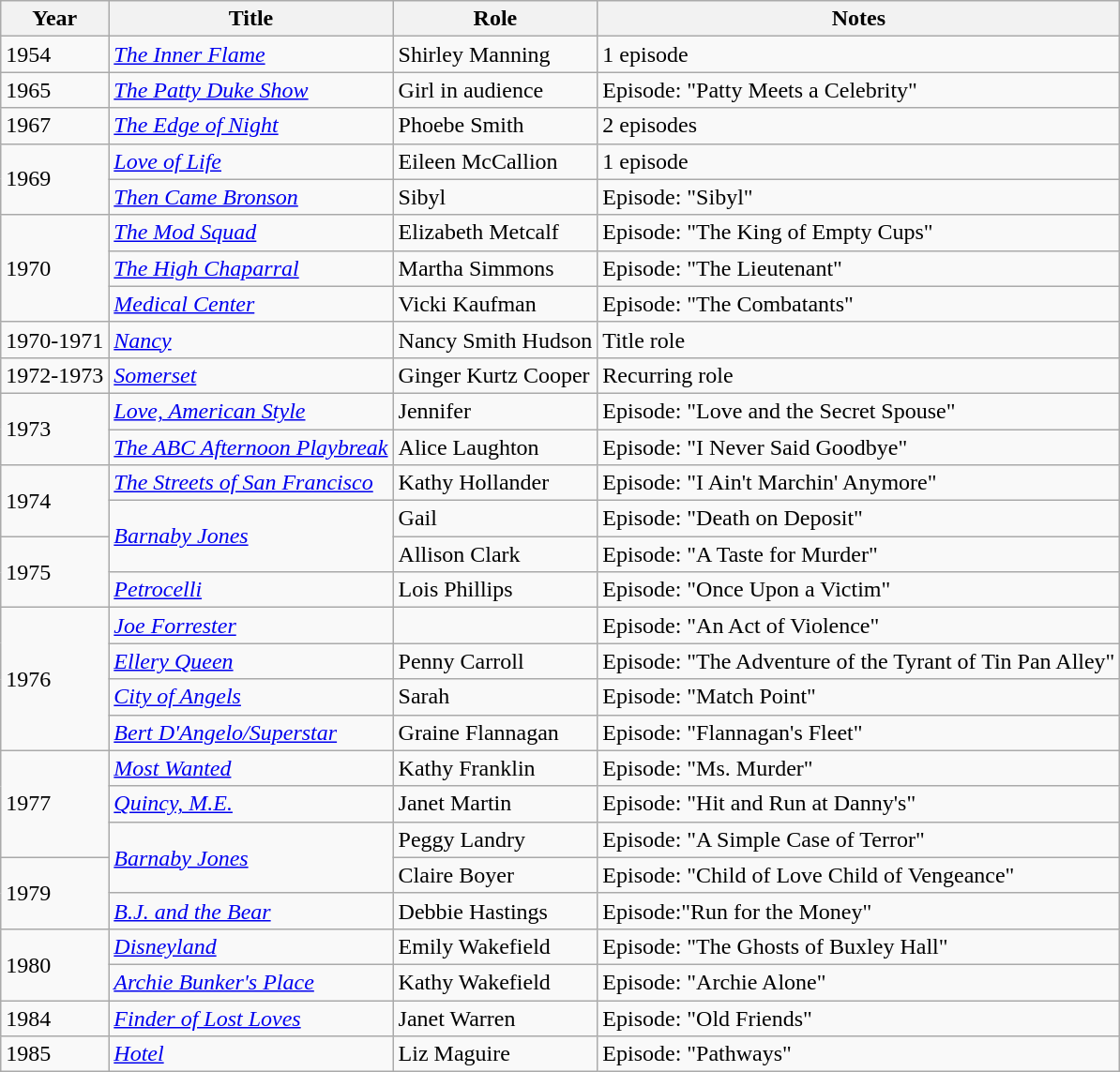<table class="wikitable">
<tr>
<th>Year</th>
<th>Title</th>
<th>Role</th>
<th>Notes</th>
</tr>
<tr>
<td>1954</td>
<td><em><a href='#'>The Inner Flame</a></em></td>
<td>Shirley Manning</td>
<td>1 episode</td>
</tr>
<tr>
<td>1965</td>
<td><em><a href='#'>The Patty Duke Show</a></em></td>
<td>Girl in audience</td>
<td>Episode: "Patty Meets a Celebrity"</td>
</tr>
<tr>
<td>1967</td>
<td><em><a href='#'>The Edge of Night</a></em></td>
<td>Phoebe Smith</td>
<td>2 episodes</td>
</tr>
<tr>
<td rowspan="2">1969</td>
<td><em><a href='#'>Love of Life</a></em></td>
<td>Eileen McCallion</td>
<td>1 episode</td>
</tr>
<tr>
<td><em><a href='#'>Then Came Bronson</a></em></td>
<td>Sibyl</td>
<td>Episode: "Sibyl"</td>
</tr>
<tr>
<td rowspan="3">1970</td>
<td><em><a href='#'>The Mod Squad</a></em></td>
<td>Elizabeth Metcalf</td>
<td>Episode: "The King of Empty Cups"</td>
</tr>
<tr>
<td><em><a href='#'>The High Chaparral</a></em></td>
<td>Martha Simmons</td>
<td>Episode: "The Lieutenant"</td>
</tr>
<tr>
<td><em><a href='#'>Medical Center</a></em></td>
<td>Vicki Kaufman</td>
<td>Episode: "The Combatants"</td>
</tr>
<tr>
<td>1970-1971</td>
<td><em><a href='#'>Nancy</a></em></td>
<td>Nancy Smith Hudson</td>
<td>Title role</td>
</tr>
<tr>
<td>1972-1973</td>
<td><em><a href='#'>Somerset</a></em></td>
<td>Ginger Kurtz Cooper</td>
<td>Recurring role</td>
</tr>
<tr>
<td rowspan="2">1973</td>
<td><em><a href='#'>Love, American Style</a></em></td>
<td>Jennifer</td>
<td>Episode: "Love and the Secret Spouse"</td>
</tr>
<tr>
<td><em><a href='#'>The ABC Afternoon Playbreak</a></em></td>
<td>Alice Laughton</td>
<td>Episode: "I Never Said Goodbye"</td>
</tr>
<tr>
<td rowspan="2">1974</td>
<td><em><a href='#'>The Streets of San Francisco</a></em></td>
<td>Kathy Hollander</td>
<td>Episode: "I Ain't Marchin' Anymore"</td>
</tr>
<tr>
<td rowspan="2"><em><a href='#'>Barnaby Jones</a></em></td>
<td>Gail</td>
<td>Episode: "Death on Deposit"</td>
</tr>
<tr>
<td rowspan="2">1975</td>
<td>Allison Clark</td>
<td>Episode: "A Taste for Murder"</td>
</tr>
<tr>
<td><em><a href='#'>Petrocelli</a></em></td>
<td>Lois Phillips</td>
<td>Episode: "Once Upon a Victim"</td>
</tr>
<tr>
<td rowspan="4">1976</td>
<td><em><a href='#'>Joe Forrester</a></em></td>
<td></td>
<td>Episode: "An Act of Violence"</td>
</tr>
<tr>
<td><em><a href='#'>Ellery Queen</a></em></td>
<td>Penny Carroll</td>
<td>Episode: "The Adventure of the Tyrant of Tin Pan Alley"</td>
</tr>
<tr>
<td><em><a href='#'>City of Angels</a></em></td>
<td>Sarah</td>
<td>Episode: "Match Point"</td>
</tr>
<tr>
<td><em><a href='#'>Bert D'Angelo/Superstar</a></em></td>
<td>Graine Flannagan</td>
<td>Episode: "Flannagan's Fleet"</td>
</tr>
<tr>
<td rowspan="3">1977</td>
<td><em><a href='#'>Most Wanted</a></em></td>
<td>Kathy Franklin</td>
<td>Episode: "Ms. Murder"</td>
</tr>
<tr>
<td><em><a href='#'>Quincy, M.E.</a></em></td>
<td>Janet Martin</td>
<td>Episode: "Hit and Run at Danny's"</td>
</tr>
<tr>
<td rowspan="2"><em><a href='#'>Barnaby Jones</a></em></td>
<td>Peggy Landry</td>
<td>Episode: "A Simple Case of Terror"</td>
</tr>
<tr>
<td rowspan="2">1979</td>
<td>Claire Boyer</td>
<td>Episode: "Child of Love Child of Vengeance"</td>
</tr>
<tr>
<td><em><a href='#'>B.J. and the Bear</a></em></td>
<td>Debbie Hastings</td>
<td>Episode:"Run for the Money"</td>
</tr>
<tr>
<td rowspan="2">1980</td>
<td><em><a href='#'>Disneyland</a></em></td>
<td>Emily Wakefield</td>
<td>Episode: "The Ghosts of Buxley Hall"</td>
</tr>
<tr>
<td><em><a href='#'>Archie Bunker's Place</a></em></td>
<td>Kathy Wakefield</td>
<td>Episode: "Archie Alone"</td>
</tr>
<tr>
<td>1984</td>
<td><em><a href='#'>Finder of Lost Loves</a></em></td>
<td>Janet Warren</td>
<td>Episode: "Old Friends"</td>
</tr>
<tr>
<td>1985</td>
<td><em><a href='#'>Hotel</a></em></td>
<td>Liz Maguire</td>
<td>Episode: "Pathways"</td>
</tr>
</table>
